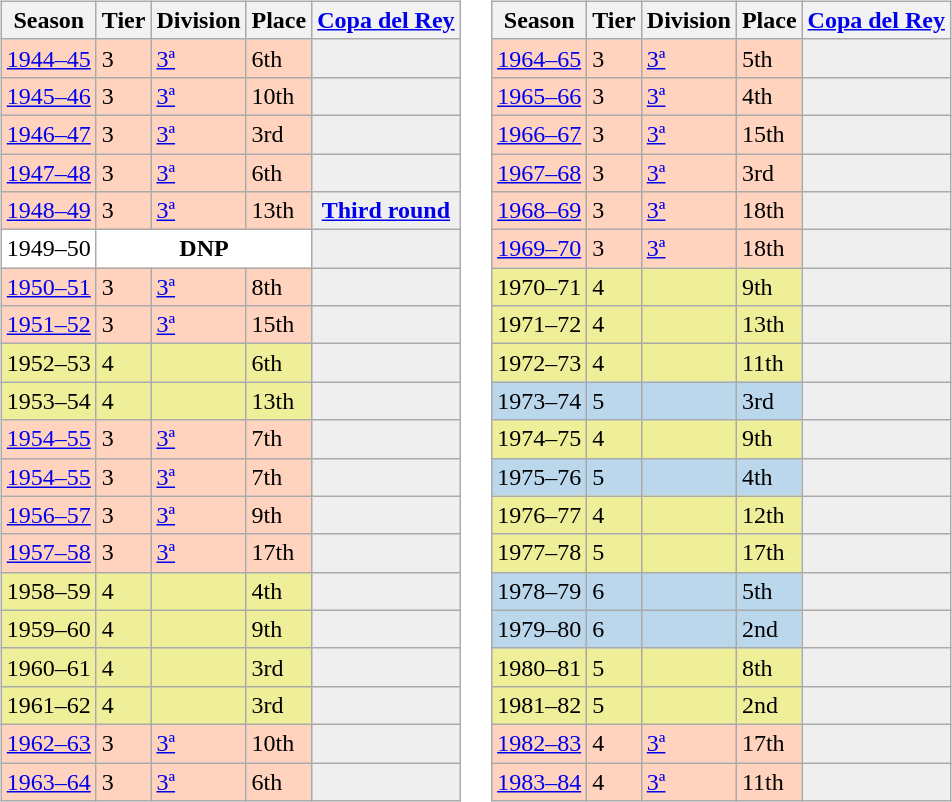<table>
<tr>
<td valign="top" width=0%><br><table class="wikitable">
<tr style="background:#f0f6fa;">
<th>Season</th>
<th>Tier</th>
<th>Division</th>
<th>Place</th>
<th><a href='#'>Copa del Rey</a></th>
</tr>
<tr>
<td style="background:#FFD3BD;"><a href='#'>1944–45</a></td>
<td style="background:#FFD3BD;">3</td>
<td style="background:#FFD3BD;"><a href='#'>3ª</a></td>
<td style="background:#FFD3BD;">6th</td>
<th style="background:#efefef;"></th>
</tr>
<tr>
<td style="background:#FFD3BD;"><a href='#'>1945–46</a></td>
<td style="background:#FFD3BD;">3</td>
<td style="background:#FFD3BD;"><a href='#'>3ª</a></td>
<td style="background:#FFD3BD;">10th</td>
<th style="background:#efefef;"></th>
</tr>
<tr>
<td style="background:#FFD3BD;"><a href='#'>1946–47</a></td>
<td style="background:#FFD3BD;">3</td>
<td style="background:#FFD3BD;"><a href='#'>3ª</a></td>
<td style="background:#FFD3BD;">3rd</td>
<th style="background:#efefef;"></th>
</tr>
<tr>
<td style="background:#FFD3BD;"><a href='#'>1947–48</a></td>
<td style="background:#FFD3BD;">3</td>
<td style="background:#FFD3BD;"><a href='#'>3ª</a></td>
<td style="background:#FFD3BD;">6th</td>
<th style="background:#efefef;"></th>
</tr>
<tr>
<td style="background:#FFD3BD;"><a href='#'>1948–49</a></td>
<td style="background:#FFD3BD;">3</td>
<td style="background:#FFD3BD;"><a href='#'>3ª</a></td>
<td style="background:#FFD3BD;">13th</td>
<th style="background:#efefef;"><a href='#'>Third round</a></th>
</tr>
<tr>
<td style="background:#FFFFFF;">1949–50</td>
<th style="background:#FFFFFF;" colspan="3">DNP</th>
<th style="background:#efefef;"></th>
</tr>
<tr>
<td style="background:#FFD3BD;"><a href='#'>1950–51</a></td>
<td style="background:#FFD3BD;">3</td>
<td style="background:#FFD3BD;"><a href='#'>3ª</a></td>
<td style="background:#FFD3BD;">8th</td>
<th style="background:#efefef;"></th>
</tr>
<tr>
<td style="background:#FFD3BD;"><a href='#'>1951–52</a></td>
<td style="background:#FFD3BD;">3</td>
<td style="background:#FFD3BD;"><a href='#'>3ª</a></td>
<td style="background:#FFD3BD;">15th</td>
<th style="background:#efefef;"></th>
</tr>
<tr>
<td style="background:#EFEF99;">1952–53</td>
<td style="background:#EFEF99;">4</td>
<td style="background:#EFEF99;"></td>
<td style="background:#EFEF99;">6th</td>
<th style="background:#efefef;"></th>
</tr>
<tr>
<td style="background:#EFEF99;">1953–54</td>
<td style="background:#EFEF99;">4</td>
<td style="background:#EFEF99;"></td>
<td style="background:#EFEF99;">13th</td>
<th style="background:#efefef;"></th>
</tr>
<tr>
<td style="background:#FFD3BD;"><a href='#'>1954–55</a></td>
<td style="background:#FFD3BD;">3</td>
<td style="background:#FFD3BD;"><a href='#'>3ª</a></td>
<td style="background:#FFD3BD;">7th</td>
<th style="background:#efefef;"></th>
</tr>
<tr>
<td style="background:#FFD3BD;"><a href='#'>1954–55</a></td>
<td style="background:#FFD3BD;">3</td>
<td style="background:#FFD3BD;"><a href='#'>3ª</a></td>
<td style="background:#FFD3BD;">7th</td>
<th style="background:#efefef;"></th>
</tr>
<tr>
<td style="background:#FFD3BD;"><a href='#'>1956–57</a></td>
<td style="background:#FFD3BD;">3</td>
<td style="background:#FFD3BD;"><a href='#'>3ª</a></td>
<td style="background:#FFD3BD;">9th</td>
<th style="background:#efefef;"></th>
</tr>
<tr>
<td style="background:#FFD3BD;"><a href='#'>1957–58</a></td>
<td style="background:#FFD3BD;">3</td>
<td style="background:#FFD3BD;"><a href='#'>3ª</a></td>
<td style="background:#FFD3BD;">17th</td>
<th style="background:#efefef;"></th>
</tr>
<tr>
<td style="background:#EFEF99;">1958–59</td>
<td style="background:#EFEF99;">4</td>
<td style="background:#EFEF99;"></td>
<td style="background:#EFEF99;">4th</td>
<th style="background:#efefef;"></th>
</tr>
<tr>
<td style="background:#EFEF99;">1959–60</td>
<td style="background:#EFEF99;">4</td>
<td style="background:#EFEF99;"></td>
<td style="background:#EFEF99;">9th</td>
<th style="background:#efefef;"></th>
</tr>
<tr>
<td style="background:#EFEF99;">1960–61</td>
<td style="background:#EFEF99;">4</td>
<td style="background:#EFEF99;"></td>
<td style="background:#EFEF99;">3rd</td>
<th style="background:#efefef;"></th>
</tr>
<tr>
<td style="background:#EFEF99;">1961–62</td>
<td style="background:#EFEF99;">4</td>
<td style="background:#EFEF99;"></td>
<td style="background:#EFEF99;">3rd</td>
<th style="background:#efefef;"></th>
</tr>
<tr>
<td style="background:#FFD3BD;"><a href='#'>1962–63</a></td>
<td style="background:#FFD3BD;">3</td>
<td style="background:#FFD3BD;"><a href='#'>3ª</a></td>
<td style="background:#FFD3BD;">10th</td>
<th style="background:#efefef;"></th>
</tr>
<tr>
<td style="background:#FFD3BD;"><a href='#'>1963–64</a></td>
<td style="background:#FFD3BD;">3</td>
<td style="background:#FFD3BD;"><a href='#'>3ª</a></td>
<td style="background:#FFD3BD;">6th</td>
<th style="background:#efefef;"></th>
</tr>
</table>
</td>
<td valign="top" width=0%><br><table class="wikitable">
<tr style="background:#f0f6fa;">
<th>Season</th>
<th>Tier</th>
<th>Division</th>
<th>Place</th>
<th><a href='#'>Copa del Rey</a></th>
</tr>
<tr>
<td style="background:#FFD3BD;"><a href='#'>1964–65</a></td>
<td style="background:#FFD3BD;">3</td>
<td style="background:#FFD3BD;"><a href='#'>3ª</a></td>
<td style="background:#FFD3BD;">5th</td>
<th style="background:#efefef;"></th>
</tr>
<tr>
<td style="background:#FFD3BD;"><a href='#'>1965–66</a></td>
<td style="background:#FFD3BD;">3</td>
<td style="background:#FFD3BD;"><a href='#'>3ª</a></td>
<td style="background:#FFD3BD;">4th</td>
<th style="background:#efefef;"></th>
</tr>
<tr>
<td style="background:#FFD3BD;"><a href='#'>1966–67</a></td>
<td style="background:#FFD3BD;">3</td>
<td style="background:#FFD3BD;"><a href='#'>3ª</a></td>
<td style="background:#FFD3BD;">15th</td>
<th style="background:#efefef;"></th>
</tr>
<tr>
<td style="background:#FFD3BD;"><a href='#'>1967–68</a></td>
<td style="background:#FFD3BD;">3</td>
<td style="background:#FFD3BD;"><a href='#'>3ª</a></td>
<td style="background:#FFD3BD;">3rd</td>
<th style="background:#efefef;"></th>
</tr>
<tr>
<td style="background:#FFD3BD;"><a href='#'>1968–69</a></td>
<td style="background:#FFD3BD;">3</td>
<td style="background:#FFD3BD;"><a href='#'>3ª</a></td>
<td style="background:#FFD3BD;">18th</td>
<th style="background:#efefef;"></th>
</tr>
<tr>
<td style="background:#FFD3BD;"><a href='#'>1969–70</a></td>
<td style="background:#FFD3BD;">3</td>
<td style="background:#FFD3BD;"><a href='#'>3ª</a></td>
<td style="background:#FFD3BD;">18th</td>
<th style="background:#efefef;"></th>
</tr>
<tr>
<td style="background:#EFEF99;">1970–71</td>
<td style="background:#EFEF99;">4</td>
<td style="background:#EFEF99;"></td>
<td style="background:#EFEF99;">9th</td>
<th style="background:#efefef;"></th>
</tr>
<tr>
<td style="background:#EFEF99;">1971–72</td>
<td style="background:#EFEF99;">4</td>
<td style="background:#EFEF99;"></td>
<td style="background:#EFEF99;">13th</td>
<th style="background:#efefef;"></th>
</tr>
<tr>
<td style="background:#EFEF99;">1972–73</td>
<td style="background:#EFEF99;">4</td>
<td style="background:#EFEF99;"></td>
<td style="background:#EFEF99;">11th</td>
<th style="background:#efefef;"></th>
</tr>
<tr>
<td style="background:#BBD7EC;">1973–74</td>
<td style="background:#BBD7EC;">5</td>
<td style="background:#BBD7EC;"></td>
<td style="background:#BBD7EC;">3rd</td>
<th style="background:#efefef;"></th>
</tr>
<tr>
<td style="background:#EFEF99;">1974–75</td>
<td style="background:#EFEF99;">4</td>
<td style="background:#EFEF99;"></td>
<td style="background:#EFEF99;">9th</td>
<th style="background:#efefef;"></th>
</tr>
<tr>
<td style="background:#BBD7EC;">1975–76</td>
<td style="background:#BBD7EC;">5</td>
<td style="background:#BBD7EC;"></td>
<td style="background:#BBD7EC;">4th</td>
<th style="background:#efefef;"></th>
</tr>
<tr>
<td style="background:#EFEF99;">1976–77</td>
<td style="background:#EFEF99;">4</td>
<td style="background:#EFEF99;"></td>
<td style="background:#EFEF99;">12th</td>
<th style="background:#efefef;"></th>
</tr>
<tr>
<td style="background:#EFEF99;">1977–78</td>
<td style="background:#EFEF99;">5</td>
<td style="background:#EFEF99;"></td>
<td style="background:#EFEF99;">17th</td>
<th style="background:#efefef;"></th>
</tr>
<tr>
<td style="background:#BBD7EC;">1978–79</td>
<td style="background:#BBD7EC;">6</td>
<td style="background:#BBD7EC;"></td>
<td style="background:#BBD7EC;">5th</td>
<th style="background:#efefef;"></th>
</tr>
<tr>
<td style="background:#BBD7EC;">1979–80</td>
<td style="background:#BBD7EC;">6</td>
<td style="background:#BBD7EC;"></td>
<td style="background:#BBD7EC;">2nd</td>
<th style="background:#efefef;"></th>
</tr>
<tr>
<td style="background:#EFEF99;">1980–81</td>
<td style="background:#EFEF99;">5</td>
<td style="background:#EFEF99;"></td>
<td style="background:#EFEF99;">8th</td>
<th style="background:#efefef;"></th>
</tr>
<tr>
<td style="background:#EFEF99;">1981–82</td>
<td style="background:#EFEF99;">5</td>
<td style="background:#EFEF99;"></td>
<td style="background:#EFEF99;">2nd</td>
<th style="background:#efefef;"></th>
</tr>
<tr>
<td style="background:#FFD3BD;"><a href='#'>1982–83</a></td>
<td style="background:#FFD3BD;">4</td>
<td style="background:#FFD3BD;"><a href='#'>3ª</a></td>
<td style="background:#FFD3BD;">17th</td>
<th style="background:#efefef;"></th>
</tr>
<tr>
<td style="background:#FFD3BD;"><a href='#'>1983–84</a></td>
<td style="background:#FFD3BD;">4</td>
<td style="background:#FFD3BD;"><a href='#'>3ª</a></td>
<td style="background:#FFD3BD;">11th</td>
<th style="background:#efefef;"></th>
</tr>
</table>
</td>
</tr>
</table>
